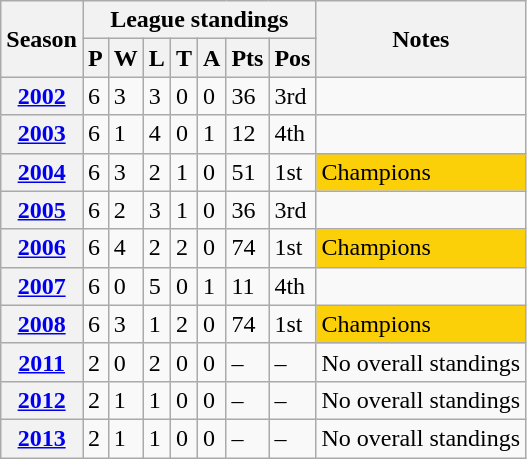<table class="wikitable sortable">
<tr>
<th scope="col" rowspan="2">Season</th>
<th scope="col" colspan="7">League standings</th>
<th scope="col" rowspan="2">Notes</th>
</tr>
<tr>
<th scope="col">P</th>
<th scope="col">W</th>
<th scope="col">L</th>
<th scope="col">T</th>
<th scope="col">A</th>
<th scope="col">Pts</th>
<th scope="col">Pos</th>
</tr>
<tr>
<th scope="row"><a href='#'>2002</a></th>
<td>6</td>
<td>3</td>
<td>3</td>
<td>0</td>
<td>0</td>
<td>36</td>
<td>3rd</td>
<td></td>
</tr>
<tr>
<th scope="row"><a href='#'>2003</a></th>
<td>6</td>
<td>1</td>
<td>4</td>
<td>0</td>
<td>1</td>
<td>12</td>
<td>4th</td>
<td></td>
</tr>
<tr>
<th scope="row"><a href='#'>2004</a></th>
<td>6</td>
<td>3</td>
<td>2</td>
<td>1</td>
<td>0</td>
<td>51</td>
<td>1st</td>
<td style="background:#fbd009;">Champions</td>
</tr>
<tr>
<th scope="row"><a href='#'>2005</a></th>
<td>6</td>
<td>2</td>
<td>3</td>
<td>1</td>
<td>0</td>
<td>36</td>
<td>3rd</td>
<td></td>
</tr>
<tr>
<th scope="row"><a href='#'>2006</a></th>
<td>6</td>
<td>4</td>
<td>2</td>
<td>2</td>
<td>0</td>
<td>74</td>
<td>1st</td>
<td style="background:#fbd009;">Champions</td>
</tr>
<tr>
<th scope="row"><a href='#'>2007</a></th>
<td>6</td>
<td>0</td>
<td>5</td>
<td>0</td>
<td>1</td>
<td>11</td>
<td>4th</td>
<td></td>
</tr>
<tr>
<th scope="row"><a href='#'>2008</a></th>
<td>6</td>
<td>3</td>
<td>1</td>
<td>2</td>
<td>0</td>
<td>74</td>
<td>1st</td>
<td style="background:#fbd009;">Champions</td>
</tr>
<tr>
<th scope="row"><a href='#'>2011</a></th>
<td>2</td>
<td>0</td>
<td>2</td>
<td>0</td>
<td>0</td>
<td>–</td>
<td>–</td>
<td>No overall standings</td>
</tr>
<tr>
<th scope="row"><a href='#'>2012</a></th>
<td>2</td>
<td>1</td>
<td>1</td>
<td>0</td>
<td>0</td>
<td>–</td>
<td>–</td>
<td>No overall standings</td>
</tr>
<tr>
<th scope="row"><a href='#'>2013</a></th>
<td>2</td>
<td>1</td>
<td>1</td>
<td>0</td>
<td>0</td>
<td>–</td>
<td>–</td>
<td>No overall standings</td>
</tr>
</table>
